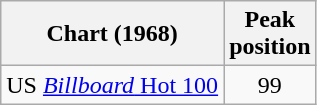<table class="wikitable sortable" border="1">
<tr>
<th>Chart (1968)</th>
<th>Peak<br>position</th>
</tr>
<tr>
<td>US <a href='#'><em>Billboard</em> Hot 100</a></td>
<td style="text-align:center;">99</td>
</tr>
</table>
